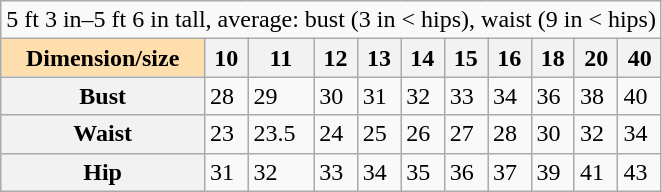<table class="wikitable">
<tr>
<td colspan="11">5 ft 3 in–5 ft 6 in tall, average: bust (3 in < hips), waist (9 in < hips)</td>
</tr>
<tr>
<th style="background:#ffdead;">Dimension/size</th>
<th>10</th>
<th>11</th>
<th>12</th>
<th>13</th>
<th>14</th>
<th>15</th>
<th>16</th>
<th>18</th>
<th>20</th>
<th>40</th>
</tr>
<tr>
<th>Bust</th>
<td>28</td>
<td>29</td>
<td>30</td>
<td>31</td>
<td>32</td>
<td>33</td>
<td>34</td>
<td>36</td>
<td>38</td>
<td>40</td>
</tr>
<tr>
<th>Waist</th>
<td>23</td>
<td>23.5</td>
<td>24</td>
<td>25</td>
<td>26</td>
<td>27</td>
<td>28</td>
<td>30</td>
<td>32</td>
<td>34</td>
</tr>
<tr>
<th>Hip</th>
<td>31</td>
<td>32</td>
<td>33</td>
<td>34</td>
<td>35</td>
<td>36</td>
<td>37</td>
<td>39</td>
<td>41</td>
<td>43</td>
</tr>
</table>
